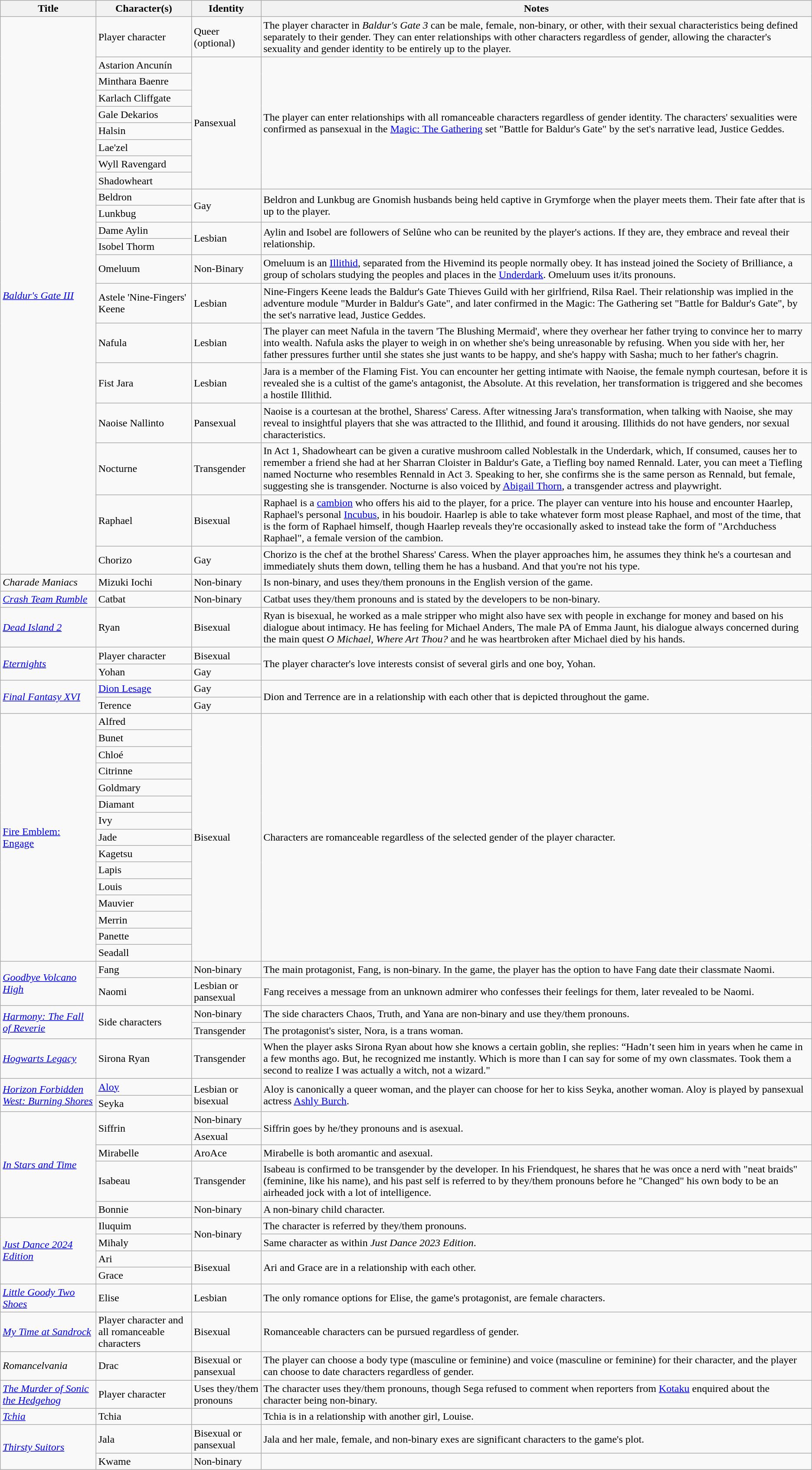<table class="wikitable sortable">
<tr>
<th>Title</th>
<th>Character(s)</th>
<th>Identity</th>
<th>Notes</th>
</tr>
<tr>
<td rowspan="21"><em><a href='#'>Baldur's Gate III</a></em></td>
<td>Player character</td>
<td>Queer (optional)</td>
<td>The player character in <em>Baldur's Gate 3</em> can be male, female, non-binary, or other, with their sexual characteristics being defined separately to their gender. They can enter relationships with other characters regardless of gender, allowing the character's sexuality and gender identity to be entirely up to the player.</td>
</tr>
<tr>
<td>Astarion Ancunín</td>
<td rowspan="8">Pansexual</td>
<td rowspan="8">The player can enter relationships with all romanceable characters regardless of gender identity. The characters' sexualities were confirmed as pansexual in the <a href='#'>Magic: The Gathering</a> set "Battle for Baldur's Gate" by the set's narrative lead, Justice Geddes.</td>
</tr>
<tr>
<td>Minthara Baenre</td>
</tr>
<tr>
<td>Karlach Cliffgate</td>
</tr>
<tr>
<td>Gale Dekarios</td>
</tr>
<tr>
<td>Halsin</td>
</tr>
<tr>
<td>Lae'zel</td>
</tr>
<tr>
<td>Wyll Ravengard</td>
</tr>
<tr>
<td>Shadowheart</td>
</tr>
<tr>
<td>Beldron</td>
<td rowspan="2">Gay</td>
<td rowspan="2">Beldron and Lunkbug are Gnomish husbands being held captive in Grymforge when the player meets them. Their fate after that is up to the player.</td>
</tr>
<tr>
<td>Lunkbug</td>
</tr>
<tr>
<td>Dame Aylin</td>
<td rowspan="2">Lesbian</td>
<td rowspan="2">Aylin and Isobel are followers of Selûne who can be reunited by the player's actions. If they are, they embrace and reveal their relationship.</td>
</tr>
<tr>
<td>Isobel Thorm</td>
</tr>
<tr>
<td>Omeluum</td>
<td>Non-Binary</td>
<td>Omeluum is an <a href='#'>Illithid</a>, separated from the Hivemind its people normally obey. It has instead joined the Society of Brilliance, a group of scholars studying the peoples and places in the <a href='#'>Underdark</a>. Omeluum uses it/its pronouns.</td>
</tr>
<tr>
<td>Astele 'Nine-Fingers' Keene</td>
<td>Lesbian</td>
<td>Nine-Fingers Keene leads the Baldur's Gate Thieves Guild with her girlfriend, Rilsa Rael. Their relationship was implied in the adventure module "Murder in Baldur's Gate", and later confirmed in the Magic: The Gathering set "Battle for Baldur's Gate", by the set's narrative lead, Justice Geddes.</td>
</tr>
<tr>
<td>Nafula</td>
<td>Lesbian</td>
<td>The player can meet Nafula in the tavern 'The Blushing Mermaid', where they overhear her father trying to convince her to marry into wealth. Nafula asks the player to weigh in on whether she's being unreasonable by refusing. When you side with her, her father pressures further until she states she just wants to be happy, and she's happy with Sasha; much to her father's chagrin.</td>
</tr>
<tr>
<td>Fist Jara</td>
<td>Lesbian</td>
<td>Jara is a member of the Flaming Fist. You can encounter her getting intimate with Naoise, the female nymph courtesan, before it is revealed she is a cultist of the game's antagonist, the Absolute. At this revelation, her transformation is triggered and she becomes a hostile Illithid.</td>
</tr>
<tr>
<td>Naoise Nallinto</td>
<td>Pansexual</td>
<td>Naoise is a courtesan at the brothel, Sharess' Caress. After witnessing Jara's transformation, when talking with Naoise, she may reveal to insightful players that she was attracted to the Illithid, and found it arousing. Illithids do not have genders, nor sexual characteristics.</td>
</tr>
<tr>
<td>Nocturne</td>
<td>Transgender</td>
<td>In Act 1, Shadowheart can be given a curative mushroom called Noblestalk in the Underdark, which, If consumed, causes her to remember a friend she had at her Sharran Cloister in Baldur's Gate, a Tiefling boy named Rennald. Later, you can meet a Tiefling named Nocturne who resembles Rennald in Act 3. Speaking to her, she confirms she is the same person as Rennald, but female, suggesting she is transgender. Nocturne is also voiced by <a href='#'>Abigail Thorn</a>, a transgender actress and playwright.</td>
</tr>
<tr>
<td>Raphael</td>
<td>Bisexual</td>
<td>Raphael is a <a href='#'>cambion</a> who offers his aid to the player, for a price. The player can venture into his house and encounter Haarlep, Raphael's personal <a href='#'>Incubus</a>, in his boudoir. Haarlep is able to take whatever form most please Raphael, and most of the time, that is the form of Raphael himself, though Haarlep reveals they're occasionally asked to instead take the form of "Archduchess Raphael", a female version of the cambion.</td>
</tr>
<tr>
<td>Chorizo</td>
<td>Gay</td>
<td>Chorizo is the chef at the brothel Sharess' Caress. When the player approaches him, he assumes they think he's a courtesan and immediately shuts them down, telling them he has a husband. And that you're not his type.</td>
</tr>
<tr>
<td><em>Charade Maniacs</em></td>
<td>Mizuki Iochi</td>
<td>Non-binary</td>
<td>Is non-binary, and uses they/them pronouns in the English version of the game.</td>
</tr>
<tr>
<td><em><a href='#'>Crash Team Rumble</a></em></td>
<td>Catbat</td>
<td>Non-binary</td>
<td>Catbat uses they/them pronouns and is stated by the developers to be non-binary.</td>
</tr>
<tr>
<td><a href='#'><em>Dead Island 2</em></a></td>
<td>Ryan</td>
<td>Bisexual</td>
<td>Ryan is bisexual, he worked as a male stripper who might also have sex with people in exchange for money and based on his dialogue about intimacy. He has feeling for Michael Anders, The male PA of Emma Jaunt, his dialogue always concerned during the main quest <em>O Michael, Where Art Thou?</em> and he was heartbroken after Michael died by his hands.</td>
</tr>
<tr>
<td rowspan="2"><em><a href='#'>Eternights</a></em></td>
<td>Player character</td>
<td>Bisexual</td>
<td rowspan="2">The player character's love interests consist of several girls and one boy, Yohan.</td>
</tr>
<tr>
<td>Yohan</td>
<td>Gay</td>
</tr>
<tr>
<td rowspan="2"><em><a href='#'>Final Fantasy XVI</a></em></td>
<td><a href='#'>Dion Lesage</a></td>
<td>Gay</td>
<td rowspan="2">Dion and Terrence are in a relationship with each other that is depicted throughout the game. </td>
</tr>
<tr>
<td>Terence</td>
<td>Gay</td>
</tr>
<tr>
<td rowspan="15"><a href='#'>Fire Emblem: Engage</a></td>
<td>Alfred</td>
<td rowspan="15">Bisexual</td>
<td rowspan="15">Characters are romanceable regardless of the selected gender of the player character.</td>
</tr>
<tr>
<td>Bunet</td>
</tr>
<tr>
<td>Chloé</td>
</tr>
<tr>
<td>Citrinne</td>
</tr>
<tr>
<td>Goldmary</td>
</tr>
<tr>
<td>Diamant</td>
</tr>
<tr>
<td>Ivy</td>
</tr>
<tr>
<td>Jade</td>
</tr>
<tr>
<td>Kagetsu</td>
</tr>
<tr>
<td>Lapis</td>
</tr>
<tr>
<td>Louis</td>
</tr>
<tr>
<td>Mauvier</td>
</tr>
<tr>
<td>Merrin</td>
</tr>
<tr>
<td>Panette</td>
</tr>
<tr>
<td>Seadall</td>
</tr>
<tr>
<td rowspan="2"><em><a href='#'>Goodbye Volcano High</a></em></td>
<td>Fang</td>
<td>Non-binary</td>
<td>The main protagonist, Fang, is non-binary. In the game, the player has the option to have Fang date their classmate Naomi.</td>
</tr>
<tr>
<td>Naomi</td>
<td>Lesbian or pansexual</td>
<td>Fang receives a message from an unknown admirer who confesses their feelings for them, later revealed to be Naomi.</td>
</tr>
<tr>
<td rowspan="2"><em><a href='#'>Harmony: The Fall of Reverie</a></em></td>
<td rowspan="2">Side characters</td>
<td>Non-binary</td>
<td>The side characters Chaos, Truth, and Yana are non-binary and use they/them pronouns.</td>
</tr>
<tr>
<td>Transgender</td>
<td>The protagonist's sister, Nora, is a trans woman.</td>
</tr>
<tr>
<td><em><a href='#'>Hogwarts Legacy</a></em></td>
<td>Sirona Ryan</td>
<td>Transgender</td>
<td>When the player asks Sirona Ryan about how she knows a certain goblin, she replies: “Hadn’t seen him in years when he came in a few months ago. But, he recognized me instantly. Which is more than I can say for some of my own classmates. Took them a second to realize I was actually a witch, not a wizard."</td>
</tr>
<tr>
<td rowspan="2"><em><a href='#'>Horizon Forbidden West: Burning Shores</a></em></td>
<td><a href='#'>Aloy</a></td>
<td rowspan="2">Lesbian or bisexual</td>
<td rowspan="2">Aloy is canonically a queer woman, and the player can choose for her to kiss Seyka, another woman. Aloy is played by pansexual actress <a href='#'>Ashly Burch</a>.</td>
</tr>
<tr>
<td>Seyka</td>
</tr>
<tr>
<td rowspan="5"><em><a href='#'>In Stars and Time</a></em></td>
<td rowspan="2">Siffrin</td>
<td>Non-binary</td>
<td rowspan="2">Siffrin goes by he/they pronouns and is asexual.</td>
</tr>
<tr>
<td>Asexual</td>
</tr>
<tr>
<td>Mirabelle</td>
<td>AroAce</td>
<td>Mirabelle is both aromantic and asexual.</td>
</tr>
<tr>
<td>Isabeau</td>
<td>Transgender</td>
<td>Isabeau is confirmed to be transgender by the developer. In his Friendquest, he shares that he was once a nerd with "neat braids" (feminine, like his name), and his past self is referred to by they/them pronouns before he "Changed" his own body to be an airheaded jock with a lot of intelligence.</td>
</tr>
<tr>
<td>Bonnie</td>
<td>Non-binary</td>
<td>A non-binary child character.</td>
</tr>
<tr>
<td rowspan="4"><em><a href='#'>Just Dance 2024 Edition</a></em></td>
<td>Iluquim</td>
<td rowspan="2">Non-binary</td>
<td>The character is referred by they/them pronouns.</td>
</tr>
<tr>
<td>Mihaly</td>
<td>Same character as within <em>Just Dance 2023 Edition</em>.</td>
</tr>
<tr>
<td>Ari</td>
<td rowspan="2">Bisexual</td>
<td rowspan="2">Ari and Grace are in a relationship with each other.</td>
</tr>
<tr>
<td>Grace</td>
</tr>
<tr>
<td><em><a href='#'>Little Goody Two Shoes</a></em></td>
<td>Elise</td>
<td>Lesbian</td>
<td>The only romance options for Elise, the game's protagonist, are female characters.</td>
</tr>
<tr>
<td><em><a href='#'>My Time at Sandrock</a></em></td>
<td>Player character and all romanceable characters</td>
<td>Bisexual</td>
<td>Romanceable characters can be pursued regardless of gender.</td>
</tr>
<tr>
<td><em>Romancelvania</em></td>
<td>Drac</td>
<td>Bisexual or pansexual</td>
<td>The player can choose a body type (masculine or feminine) and voice (masculine or feminine) for their character, and the player can choose to date characters regardless of gender.</td>
</tr>
<tr>
<td><em><a href='#'>The Murder of Sonic the Hedgehog</a></em></td>
<td>Player character</td>
<td>Uses they/them pronouns</td>
<td>The character uses they/them pronouns, though Sega refused to comment when reporters from <a href='#'>Kotaku</a> enquired about the character being non-binary.</td>
</tr>
<tr>
<td><em><a href='#'>Tchia</a></em></td>
<td>Tchia</td>
<td></td>
<td>Tchia is in a relationship with another girl, Louise.</td>
</tr>
<tr>
<td rowspan="2"><em><a href='#'>Thirsty Suitors</a></em></td>
<td>Jala</td>
<td>Bisexual or pansexual</td>
<td>Jala and her male, female, and non-binary exes are significant characters to the game's plot.</td>
</tr>
<tr>
<td>Kwame</td>
<td>Non-binary</td>
<td></td>
</tr>
</table>
